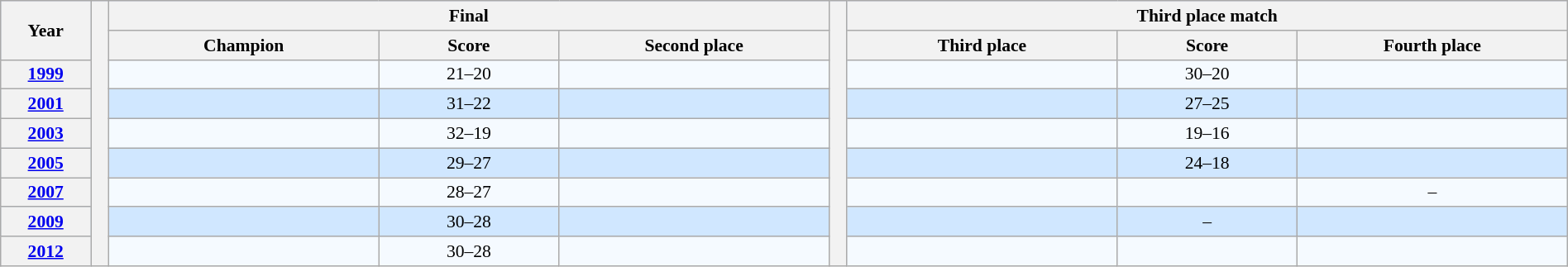<table class="wikitable" style="font-size:90%;" width=100%>
<tr bgcolor=#C1D8FF>
<th rowspan=2 width=5%>Year</th>
<th width=1% rowspan=14 bgcolor=ffffff></th>
<th colspan=3>Final</th>
<th width=1% rowspan=14 bgcolor=ffffff></th>
<th colspan=3>Third place match</th>
</tr>
<tr bgcolor=#EFEFEF>
<th width=15%>Champion</th>
<th width=10%>Score</th>
<th width=15%>Second place</th>
<th width=15%>Third place</th>
<th width=10%>Score</th>
<th width=15%>Fourth place</th>
</tr>
<tr align=center bgcolor=#F5FAFF>
<th><a href='#'>1999</a></th>
<td><strong></strong></td>
<td>21–20</td>
<td></td>
<td></td>
<td>30–20</td>
<td></td>
</tr>
<tr align=center bgcolor=#D0E7FF>
<th><a href='#'>2001</a></th>
<td><strong></strong></td>
<td>31–22</td>
<td></td>
<td></td>
<td>27–25</td>
<td></td>
</tr>
<tr align=center bgcolor=#F5FAFF>
<th><a href='#'>2003</a></th>
<td><strong></strong></td>
<td>32–19</td>
<td></td>
<td></td>
<td>19–16</td>
<td></td>
</tr>
<tr align=center bgcolor=#D0E7FF>
<th><a href='#'>2005</a></th>
<td><strong></strong></td>
<td>29–27</td>
<td></td>
<td></td>
<td>24–18</td>
<td></td>
</tr>
<tr align=center bgcolor=#F5FAFF>
<th><a href='#'>2007</a></th>
<td><strong></strong></td>
<td>28–27</td>
<td></td>
<td></td>
<td></td>
<td>–</td>
</tr>
<tr align=center bgcolor=#D0E7FF>
<th><a href='#'>2009</a></th>
<td><strong></strong></td>
<td>30–28</td>
<td></td>
<td></td>
<td>–</td>
<td></td>
</tr>
<tr align=center bgcolor=#F5FAFF>
<th><a href='#'>2012</a></th>
<td><strong></strong></td>
<td>30–28</td>
<td></td>
<td></td>
<td></td>
<td></td>
</tr>
</table>
